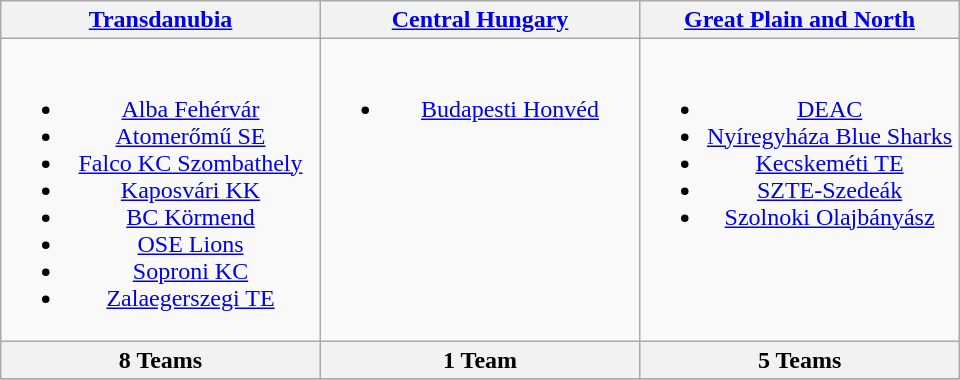<table class="wikitable" style="clear:right;white-space:nowrap;">
<tr>
<th width="33%"><a href='#'>Transdanubia</a></th>
<th width="33%"><a href='#'>Central Hungary</a></th>
<th width="33%"><a href='#'>Great Plain and North</a></th>
</tr>
<tr align="center" valign="top">
<td><br><ul><li><a href='#'>Alba Fehérvár</a></li><li><a href='#'>Atomerőmű SE</a></li><li><a href='#'>Falco KC Szombathely</a></li><li><a href='#'>Kaposvári KK</a></li><li><a href='#'>BC Körmend</a></li><li><a href='#'>OSE Lions</a></li><li><a href='#'>Soproni KC</a></li><li><a href='#'>Zalaegerszegi TE</a></li></ul></td>
<td><br><ul><li><a href='#'>Budapesti Honvéd</a></li></ul></td>
<td><br><ul><li><a href='#'>DEAC</a></li><li><a href='#'>Nyíregyháza Blue Sharks</a></li><li><a href='#'>Kecskeméti TE</a></li><li><a href='#'>SZTE-Szedeák</a></li><li><a href='#'>Szolnoki Olajbányász</a></li></ul></td>
</tr>
<tr>
<th>8 Teams</th>
<th>1 Team</th>
<th>5 Teams</th>
</tr>
<tr>
</tr>
</table>
